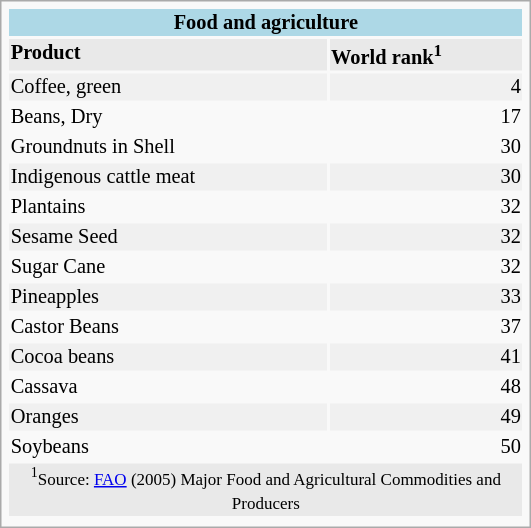<table style="width: 26em; font-size: 85%; text-align: left;" class="infobox">
<tr>
<th align="center" bgcolor="lightblue" colspan="3">Food and agriculture</th>
</tr>
<tr>
<th style="background:#e9e9e9;"><strong>Product</strong></th>
<th style="background:#e9e9e9;">World rank<sup>1</sup></th>
</tr>
<tr>
<td style="background:#f0f0f0;">Coffee, green</td>
<td style="background:#f0f0f0;" align=right>4</td>
</tr>
<tr>
<td>Beans, Dry</td>
<td align=right>17</td>
</tr>
<tr>
<td>Groundnuts in Shell</td>
<td align=right>30</td>
</tr>
<tr>
<td style="background:#f0f0f0;">Indigenous cattle meat</td>
<td style="background:#f0f0f0;" align=right>30</td>
</tr>
<tr>
<td>Plantains</td>
<td align=right>32</td>
</tr>
<tr>
<td style="background:#f0f0f0;">Sesame Seed</td>
<td style="background:#f0f0f0;" align=right>32</td>
</tr>
<tr>
<td>Sugar Cane</td>
<td align=right>32</td>
</tr>
<tr>
<td style="background:#f0f0f0;">Pineapples</td>
<td style="background:#f0f0f0;" align=right>33</td>
</tr>
<tr>
<td>Castor Beans</td>
<td align=right>37</td>
</tr>
<tr>
<td style="background:#f0f0f0;">Cocoa beans</td>
<td style="background:#f0f0f0;" align=right>41</td>
</tr>
<tr>
<td>Cassava</td>
<td align=right>48</td>
</tr>
<tr>
<td style="background:#f0f0f0;">Oranges</td>
<td style="background:#f0f0f0;" align=right>49</td>
</tr>
<tr>
<td>Soybeans</td>
<td align=right>50</td>
</tr>
<tr>
<td colspan=3 style="background:#e9e9e9;" align=center><small><sup>1</sup>Source: <a href='#'>FAO</a> (2005) Major Food and Agricultural Commodities and Producers</small></td>
</tr>
<tr>
</tr>
</table>
